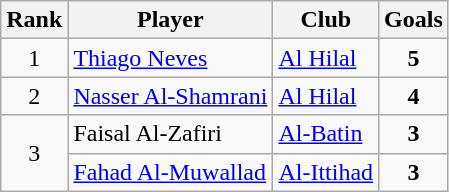<table class="wikitable sortable" style="text-align:center">
<tr>
<th>Rank</th>
<th>Player</th>
<th>Club</th>
<th>Goals</th>
</tr>
<tr>
<td rowspan=1>1</td>
<td align=left> <a href='#'>Thiago Neves</a></td>
<td align=left><a href='#'>Al Hilal</a></td>
<td rowspan=1><strong>5</strong></td>
</tr>
<tr>
<td rowspan=1>2</td>
<td align=left> <a href='#'>Nasser Al-Shamrani</a></td>
<td align=left><a href='#'>Al Hilal</a></td>
<td rowspan=1><strong>4</strong></td>
</tr>
<tr>
<td rowspan=2>3</td>
<td align=left> Faisal Al-Zafiri</td>
<td align=left><a href='#'>Al-Batin</a></td>
<td rowspan=1><strong>3</strong></td>
</tr>
<tr>
<td align=left> <a href='#'>Fahad Al-Muwallad</a></td>
<td align=left><a href='#'>Al-Ittihad</a></td>
<td rowspan=1><strong>3</strong></td>
</tr>
</table>
